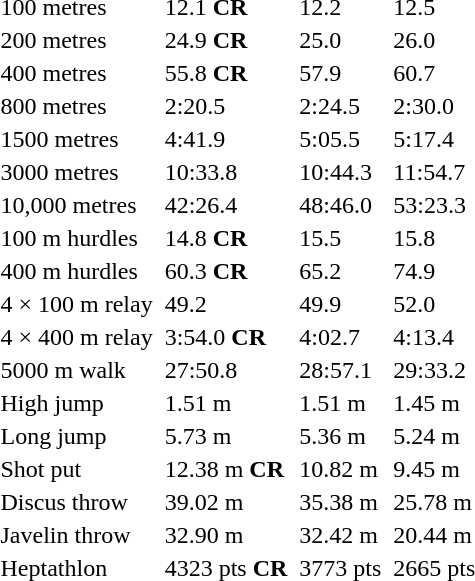<table>
<tr>
<td>100 metres</td>
<td></td>
<td>12.1 <strong>CR</strong></td>
<td></td>
<td>12.2</td>
<td></td>
<td>12.5</td>
</tr>
<tr>
<td>200 metres</td>
<td></td>
<td>24.9 <strong>CR</strong></td>
<td></td>
<td>25.0</td>
<td></td>
<td>26.0</td>
</tr>
<tr>
<td>400 metres</td>
<td></td>
<td>55.8 <strong>CR</strong></td>
<td></td>
<td>57.9</td>
<td></td>
<td>60.7</td>
</tr>
<tr>
<td>800 metres</td>
<td></td>
<td>2:20.5</td>
<td></td>
<td>2:24.5</td>
<td></td>
<td>2:30.0</td>
</tr>
<tr>
<td>1500 metres</td>
<td></td>
<td>4:41.9</td>
<td></td>
<td>5:05.5</td>
<td></td>
<td>5:17.4</td>
</tr>
<tr>
<td>3000 metres</td>
<td></td>
<td>10:33.8</td>
<td></td>
<td>10:44.3</td>
<td></td>
<td>11:54.7</td>
</tr>
<tr>
<td>10,000 metres</td>
<td></td>
<td>42:26.4</td>
<td></td>
<td>48:46.0</td>
<td></td>
<td>53:23.3</td>
</tr>
<tr>
<td>100 m hurdles</td>
<td></td>
<td>14.8 <strong>CR</strong></td>
<td></td>
<td>15.5</td>
<td></td>
<td>15.8</td>
</tr>
<tr>
<td>400 m hurdles</td>
<td></td>
<td>60.3 <strong>CR</strong></td>
<td></td>
<td>65.2</td>
<td></td>
<td>74.9</td>
</tr>
<tr>
<td>4 × 100 m relay</td>
<td></td>
<td>49.2</td>
<td></td>
<td>49.9</td>
<td></td>
<td>52.0</td>
</tr>
<tr>
<td>4 × 400 m relay</td>
<td></td>
<td>3:54.0 <strong>CR</strong></td>
<td></td>
<td>4:02.7</td>
<td></td>
<td>4:13.4</td>
</tr>
<tr>
<td>5000 m walk</td>
<td></td>
<td>27:50.8</td>
<td></td>
<td>28:57.1</td>
<td></td>
<td>29:33.2</td>
</tr>
<tr>
<td>High jump</td>
<td></td>
<td>1.51 m</td>
<td></td>
<td>1.51 m</td>
<td></td>
<td>1.45 m</td>
</tr>
<tr>
<td>Long jump</td>
<td></td>
<td>5.73 m</td>
<td></td>
<td>5.36 m</td>
<td></td>
<td>5.24 m</td>
</tr>
<tr>
<td>Shot put</td>
<td></td>
<td>12.38 m <strong>CR</strong></td>
<td></td>
<td>10.82 m</td>
<td></td>
<td>9.45 m</td>
</tr>
<tr>
<td>Discus throw</td>
<td></td>
<td>39.02 m</td>
<td></td>
<td>35.38 m</td>
<td></td>
<td>25.78 m</td>
</tr>
<tr>
<td>Javelin throw</td>
<td></td>
<td>32.90 m</td>
<td></td>
<td>32.42 m</td>
<td></td>
<td>20.44 m</td>
</tr>
<tr>
<td>Heptathlon</td>
<td></td>
<td>4323 pts <strong>CR</strong></td>
<td></td>
<td>3773 pts</td>
<td></td>
<td>2665 pts</td>
</tr>
</table>
